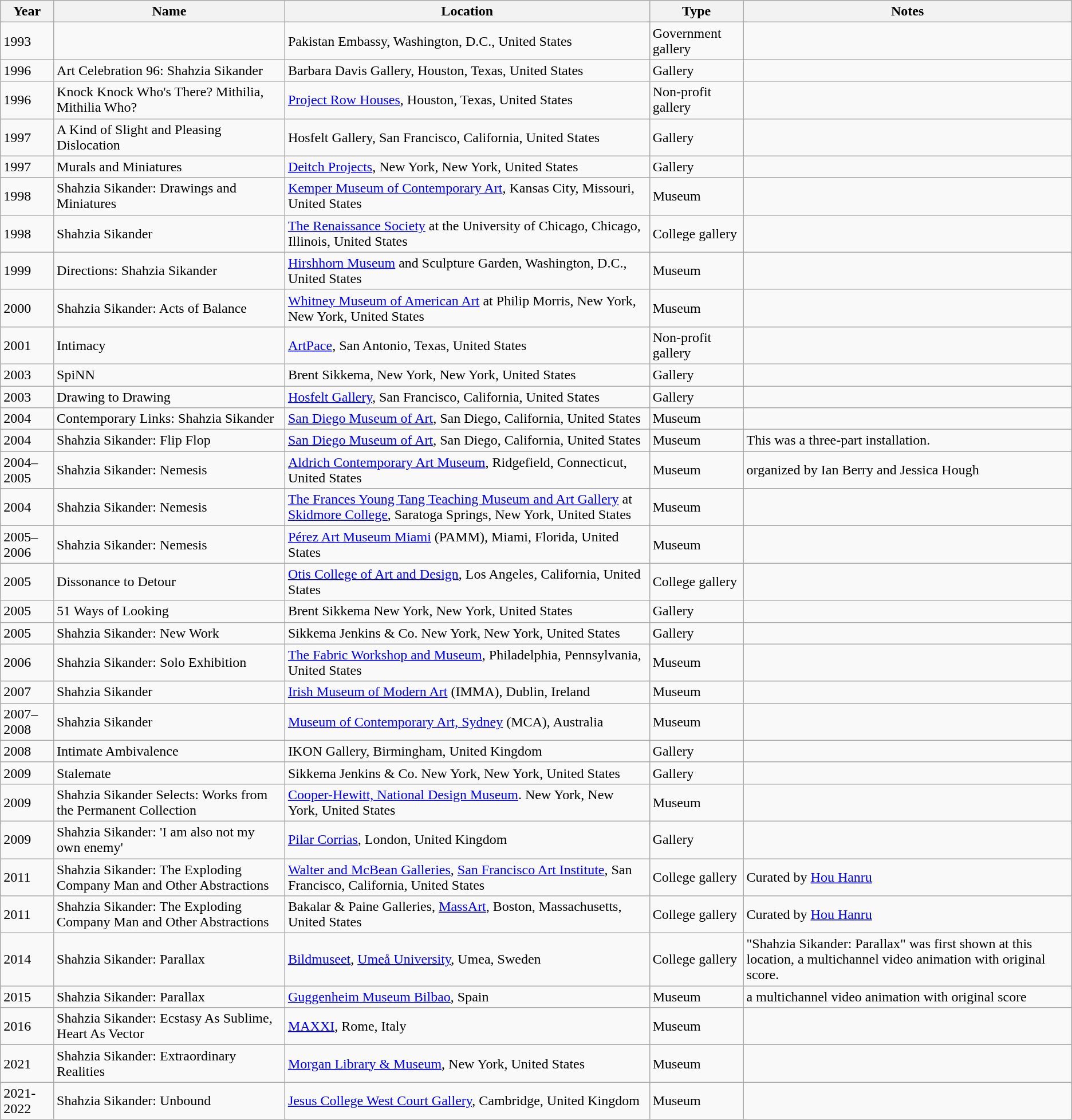<table class="wikitable sortable">
<tr>
<th>Year</th>
<th>Name</th>
<th>Location</th>
<th>Type</th>
<th>Notes</th>
</tr>
<tr>
<td>1993</td>
<td></td>
<td>Pakistan Embassy, Washington, D.C., United States</td>
<td>Government gallery</td>
<td></td>
</tr>
<tr>
<td>1996</td>
<td>Art Celebration 96: Shahzia Sikander</td>
<td>Barbara Davis Gallery, Houston, Texas, United States</td>
<td>Gallery</td>
<td></td>
</tr>
<tr>
<td>1996</td>
<td>Knock Knock Who's There? Mithilia, Mithilia Who?</td>
<td><a href='#'>Project Row Houses</a>, Houston, Texas, United States</td>
<td>Non-profit gallery</td>
<td></td>
</tr>
<tr>
<td>1997</td>
<td>A Kind of Slight and Pleasing Dislocation</td>
<td>Hosfelt Gallery, San Francisco, California, United States</td>
<td>Gallery</td>
<td></td>
</tr>
<tr>
<td>1997</td>
<td>Murals and Miniatures</td>
<td><a href='#'>Deitch Projects</a>, New York, New York, United States</td>
<td>Gallery</td>
<td></td>
</tr>
<tr>
<td>1998</td>
<td>Shahzia Sikander: Drawings and Miniatures</td>
<td><a href='#'>Kemper Museum of Contemporary Art</a>, Kansas City, Missouri, United States</td>
<td>Museum</td>
<td></td>
</tr>
<tr>
<td>1998</td>
<td>Shahzia Sikander</td>
<td><a href='#'>The Renaissance Society</a> at the University of Chicago, Chicago, Illinois, United States</td>
<td>College gallery</td>
<td></td>
</tr>
<tr>
<td>1999</td>
<td>Directions: Shahzia Sikander</td>
<td><a href='#'>Hirshhorn Museum</a> and Sculpture Garden, Washington, D.C., United States</td>
<td>Museum</td>
<td></td>
</tr>
<tr>
<td>2000</td>
<td>Shahzia Sikander: Acts of Balance</td>
<td><a href='#'>Whitney Museum of American Art</a> at Philip Morris, New York, New York, United States</td>
<td>Museum</td>
<td></td>
</tr>
<tr>
<td>2001</td>
<td>Intimacy</td>
<td><a href='#'>ArtPace</a>, San Antonio, Texas, United States</td>
<td>Non-profit gallery</td>
<td></td>
</tr>
<tr>
<td>2003</td>
<td>SpiNN</td>
<td>Brent Sikkema, New York, New York, United States</td>
<td>Gallery</td>
<td></td>
</tr>
<tr>
<td>2003</td>
<td>Drawing to Drawing</td>
<td><a href='#'>Hosfelt Gallery</a>, San Francisco, California, United States</td>
<td>Gallery</td>
<td></td>
</tr>
<tr>
<td>2004</td>
<td>Contemporary Links: Shahzia Sikander</td>
<td><a href='#'>San Diego Museum of Art</a>, San Diego, California, United States</td>
<td>Museum</td>
<td></td>
</tr>
<tr>
<td>2004</td>
<td>Shahzia Sikander: Flip Flop</td>
<td><a href='#'>San Diego Museum of Art</a>, San Diego, California, United States</td>
<td>Museum</td>
<td>This was a three-part installation.</td>
</tr>
<tr>
<td>2004–2005</td>
<td>Shahzia Sikander: Nemesis</td>
<td><a href='#'>Aldrich Contemporary Art Museum</a>, Ridgefield, Connecticut, United States</td>
<td>Museum</td>
<td>organized by Ian Berry and Jessica Hough</td>
</tr>
<tr>
<td>2004</td>
<td>Shahzia Sikander: Nemesis</td>
<td><a href='#'>The Frances Young Tang Teaching Museum and Art Gallery</a> at <a href='#'>Skidmore College</a>, Saratoga Springs, New York, United States</td>
<td>Museum</td>
<td></td>
</tr>
<tr>
<td>2005–2006</td>
<td>Shahzia Sikander: Nemesis</td>
<td><a href='#'>Pérez Art Museum Miami</a> (PAMM), Miami, Florida, United States</td>
<td>Museum</td>
<td></td>
</tr>
<tr>
<td>2005</td>
<td>Dissonance to Detour</td>
<td><a href='#'>Otis College of Art and Design</a>, Los Angeles, California, United States</td>
<td>College gallery</td>
<td></td>
</tr>
<tr>
<td>2005</td>
<td>51 Ways of Looking</td>
<td>Brent Sikkema New York, New York, United States</td>
<td>Gallery</td>
<td></td>
</tr>
<tr>
<td>2005</td>
<td>Shahzia Sikander: New Work</td>
<td>Sikkema Jenkins & Co. New York, New York, United States</td>
<td>Gallery</td>
<td></td>
</tr>
<tr>
<td>2006</td>
<td>Shahzia Sikander: Solo Exhibition</td>
<td><a href='#'>The Fabric Workshop and Museum</a>, Philadelphia, Pennsylvania, United States</td>
<td>Museum</td>
<td></td>
</tr>
<tr>
<td>2007</td>
<td>Shahzia Sikander</td>
<td><a href='#'>Irish Museum of Modern Art</a> (IMMA), Dublin, Ireland</td>
<td>Museum</td>
<td></td>
</tr>
<tr>
<td>2007–2008</td>
<td>Shahzia Sikander</td>
<td><a href='#'>Museum of Contemporary Art, Sydney</a> (MCA), Australia</td>
<td>Museum</td>
<td></td>
</tr>
<tr>
<td>2008</td>
<td>Intimate Ambivalence</td>
<td>IKON Gallery, Birmingham, United Kingdom</td>
<td>Gallery</td>
<td></td>
</tr>
<tr>
<td>2009</td>
<td>Stalemate</td>
<td>Sikkema Jenkins & Co. New York, New York, United States</td>
<td>Gallery</td>
<td></td>
</tr>
<tr>
<td>2009</td>
<td>Shahzia Sikander Selects: Works from the Permanent Collection</td>
<td><a href='#'>Cooper-Hewitt, National Design Museum</a>. New York, New York, United States</td>
<td>Museum</td>
<td></td>
</tr>
<tr>
<td>2009</td>
<td>Shahzia Sikander: 'I am also not my own enemy'</td>
<td><a href='#'>Pilar Corrias</a>, London, United Kingdom</td>
<td>Gallery</td>
<td></td>
</tr>
<tr>
<td>2011</td>
<td>Shahzia Sikander: The Exploding Company Man and Other Abstractions</td>
<td><a href='#'>Walter and McBean Galleries</a>, <a href='#'>San Francisco Art Institute</a>, San Francisco, California, United States</td>
<td>College gallery</td>
<td>Curated by <a href='#'>Hou Hanru</a></td>
</tr>
<tr>
<td>2011</td>
<td>Shahzia Sikander: The Exploding Company Man and Other Abstractions</td>
<td>Bakalar & Paine Galleries, <a href='#'>MassArt</a>, Boston, Massachusetts, United States</td>
<td>College gallery</td>
<td>Curated by <a href='#'>Hou Hanru</a></td>
</tr>
<tr>
<td>2014</td>
<td>Shahzia Sikander: Parallax</td>
<td><a href='#'>Bildmuseet</a>, <a href='#'>Umeå University</a>, Umea, Sweden</td>
<td>College gallery</td>
<td>"Shahzia Sikander: Parallax" was first shown at this location, a multichannel video animation with original score.</td>
</tr>
<tr>
<td>2015</td>
<td>Shahzia Sikander: Parallax</td>
<td><a href='#'>Guggenheim Museum Bilbao</a>, Spain</td>
<td>Museum</td>
<td>a multichannel video animation with original score</td>
</tr>
<tr>
<td>2016</td>
<td>Shahzia Sikander: Ecstasy As Sublime, Heart As Vector</td>
<td><a href='#'>MAXXI</a>, Rome, Italy</td>
<td>Museum</td>
<td></td>
</tr>
<tr>
<td>2021</td>
<td>Shahzia Sikander: Extraordinary Realities</td>
<td><a href='#'>Morgan Library & Museum</a>, New York, United States</td>
<td>Museum</td>
<td></td>
</tr>
<tr>
<td>2021-2022</td>
<td>Shahzia Sikander: Unbound</td>
<td><a href='#'>Jesus College West Court Gallery</a>, Cambridge, United Kingdom</td>
<td>Museum</td>
<td></td>
</tr>
</table>
